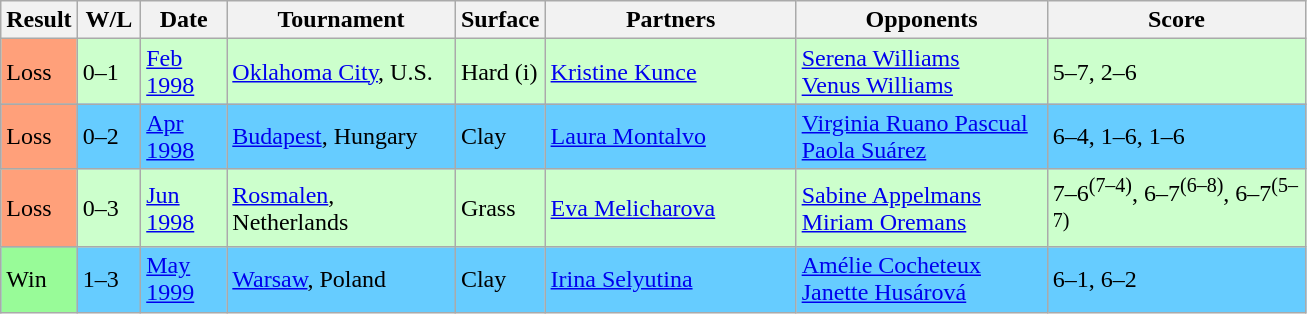<table class="sortable wikitable">
<tr>
<th>Result</th>
<th style="width:35px" class="unsortable">W/L</th>
<th style="width:50px">Date</th>
<th style="width:145px">Tournament</th>
<th style="width:50px">Surface</th>
<th style="width:160px">Partners</th>
<th style="width:160px">Opponents</th>
<th style="width:165px" class="unsortable">Score</th>
</tr>
<tr bgcolor="#CCFFCC">
<td style="background:#ffa07a;">Loss</td>
<td>0–1</td>
<td><a href='#'>Feb 1998</a></td>
<td><a href='#'>Oklahoma City</a>, U.S.</td>
<td>Hard (i)</td>
<td> <a href='#'>Kristine Kunce</a></td>
<td> <a href='#'>Serena Williams</a> <br>  <a href='#'>Venus Williams</a></td>
<td>5–7, 2–6</td>
</tr>
<tr bgcolor=#66CCFF>
<td style="background:#ffa07a;">Loss</td>
<td>0–2</td>
<td><a href='#'>Apr 1998</a></td>
<td><a href='#'>Budapest</a>, Hungary</td>
<td>Clay</td>
<td> <a href='#'>Laura Montalvo</a></td>
<td> <a href='#'>Virginia Ruano Pascual</a> <br>  <a href='#'>Paola Suárez</a></td>
<td>6–4, 1–6, 1–6</td>
</tr>
<tr bgcolor="#CCFFCC">
<td style="background:#ffa07a;">Loss</td>
<td>0–3</td>
<td><a href='#'>Jun 1998</a></td>
<td><a href='#'>Rosmalen</a>, Netherlands</td>
<td>Grass</td>
<td> <a href='#'>Eva Melicharova</a></td>
<td> <a href='#'>Sabine Appelmans</a> <br>  <a href='#'>Miriam Oremans</a></td>
<td>7–6<sup>(7–4)</sup>, 6–7<sup>(6–8)</sup>, 6–7<sup>(5–7)</sup></td>
</tr>
<tr bgcolor=#66CCFF>
<td style="background:#98fb98;">Win</td>
<td>1–3</td>
<td><a href='#'>May 1999</a></td>
<td><a href='#'>Warsaw</a>, Poland</td>
<td>Clay</td>
<td> <a href='#'>Irina Selyutina</a></td>
<td> <a href='#'>Amélie Cocheteux</a> <br>  <a href='#'>Janette Husárová</a></td>
<td>6–1, 6–2</td>
</tr>
</table>
